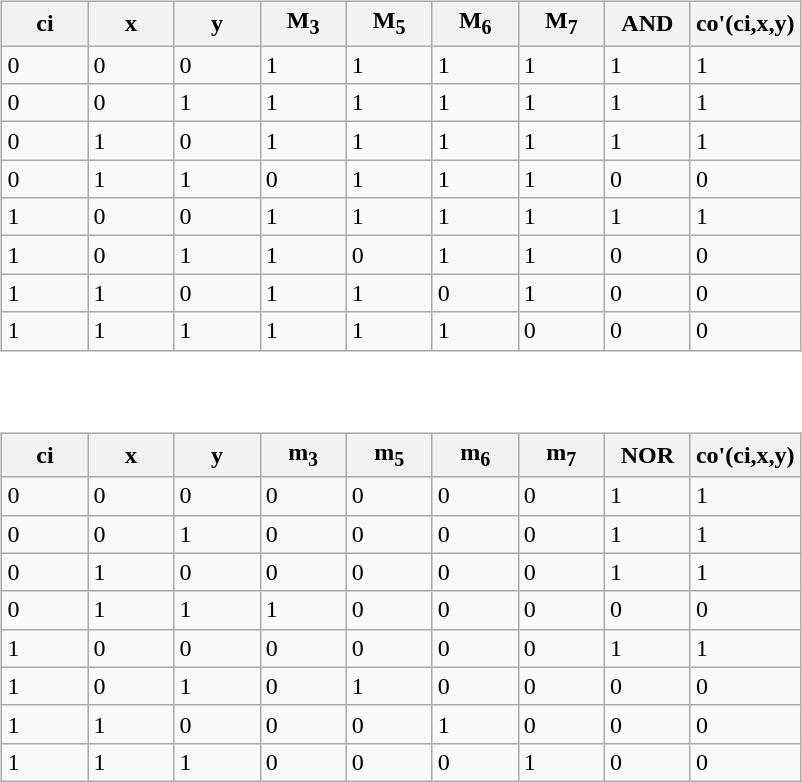<table style="margin: 1em auto 1em auto">
<tr>
<td><br><table class="wikitable" style="margin: 1em auto 1em auto">
<tr>
<th width="50">ci</th>
<th width="50">x</th>
<th width="50">y</th>
<th width="50">M<sub>3</sub></th>
<th width="50">M<sub>5</sub></th>
<th width="50">M<sub>6</sub></th>
<th width="50">M<sub>7</sub></th>
<th width="50">AND</th>
<th width="50">co'(ci,x,y)</th>
</tr>
<tr>
<td>0</td>
<td>0</td>
<td>0</td>
<td>1</td>
<td>1</td>
<td>1</td>
<td>1</td>
<td>1</td>
<td>1</td>
</tr>
<tr>
<td>0</td>
<td>0</td>
<td>1</td>
<td>1</td>
<td>1</td>
<td>1</td>
<td>1</td>
<td>1</td>
<td>1</td>
</tr>
<tr>
<td>0</td>
<td>1</td>
<td>0</td>
<td>1</td>
<td>1</td>
<td>1</td>
<td>1</td>
<td>1</td>
<td>1</td>
</tr>
<tr>
<td>0</td>
<td>1</td>
<td>1</td>
<td>0</td>
<td>1</td>
<td>1</td>
<td>1</td>
<td>0</td>
<td>0</td>
</tr>
<tr>
<td>1</td>
<td>0</td>
<td>0</td>
<td>1</td>
<td>1</td>
<td>1</td>
<td>1</td>
<td>1</td>
<td>1</td>
</tr>
<tr>
<td>1</td>
<td>0</td>
<td>1</td>
<td>1</td>
<td>0</td>
<td>1</td>
<td>1</td>
<td>0</td>
<td>0</td>
</tr>
<tr>
<td>1</td>
<td>1</td>
<td>0</td>
<td>1</td>
<td>1</td>
<td>0</td>
<td>1</td>
<td>0</td>
<td>0</td>
</tr>
<tr>
<td>1</td>
<td>1</td>
<td>1</td>
<td>1</td>
<td>1</td>
<td>1</td>
<td>0</td>
<td>0</td>
<td>0</td>
</tr>
</table>
</td>
</tr>
<tr>
<td><br><table class="wikitable" style="margin: 1em auto 1em auto">
<tr>
<th width="50">ci</th>
<th width="50">x</th>
<th width="50">y</th>
<th width="50">m<sub>3</sub></th>
<th width="50">m<sub>5</sub></th>
<th width="50">m<sub>6</sub></th>
<th width="50">m<sub>7</sub></th>
<th width="50">NOR</th>
<th width="50">co'(ci,x,y)</th>
</tr>
<tr>
<td>0</td>
<td>0</td>
<td>0</td>
<td>0</td>
<td>0</td>
<td>0</td>
<td>0</td>
<td>1</td>
<td>1</td>
</tr>
<tr>
<td>0</td>
<td>0</td>
<td>1</td>
<td>0</td>
<td>0</td>
<td>0</td>
<td>0</td>
<td>1</td>
<td>1</td>
</tr>
<tr>
<td>0</td>
<td>1</td>
<td>0</td>
<td>0</td>
<td>0</td>
<td>0</td>
<td>0</td>
<td>1</td>
<td>1</td>
</tr>
<tr>
<td>0</td>
<td>1</td>
<td>1</td>
<td>1</td>
<td>0</td>
<td>0</td>
<td>0</td>
<td>0</td>
<td>0</td>
</tr>
<tr>
<td>1</td>
<td>0</td>
<td>0</td>
<td>0</td>
<td>0</td>
<td>0</td>
<td>0</td>
<td>1</td>
<td>1</td>
</tr>
<tr>
<td>1</td>
<td>0</td>
<td>1</td>
<td>0</td>
<td>1</td>
<td>0</td>
<td>0</td>
<td>0</td>
<td>0</td>
</tr>
<tr>
<td>1</td>
<td>1</td>
<td>0</td>
<td>0</td>
<td>0</td>
<td>1</td>
<td>0</td>
<td>0</td>
<td>0</td>
</tr>
<tr>
<td>1</td>
<td>1</td>
<td>1</td>
<td>0</td>
<td>0</td>
<td>0</td>
<td>1</td>
<td>0</td>
<td>0</td>
</tr>
</table>
</td>
</tr>
</table>
